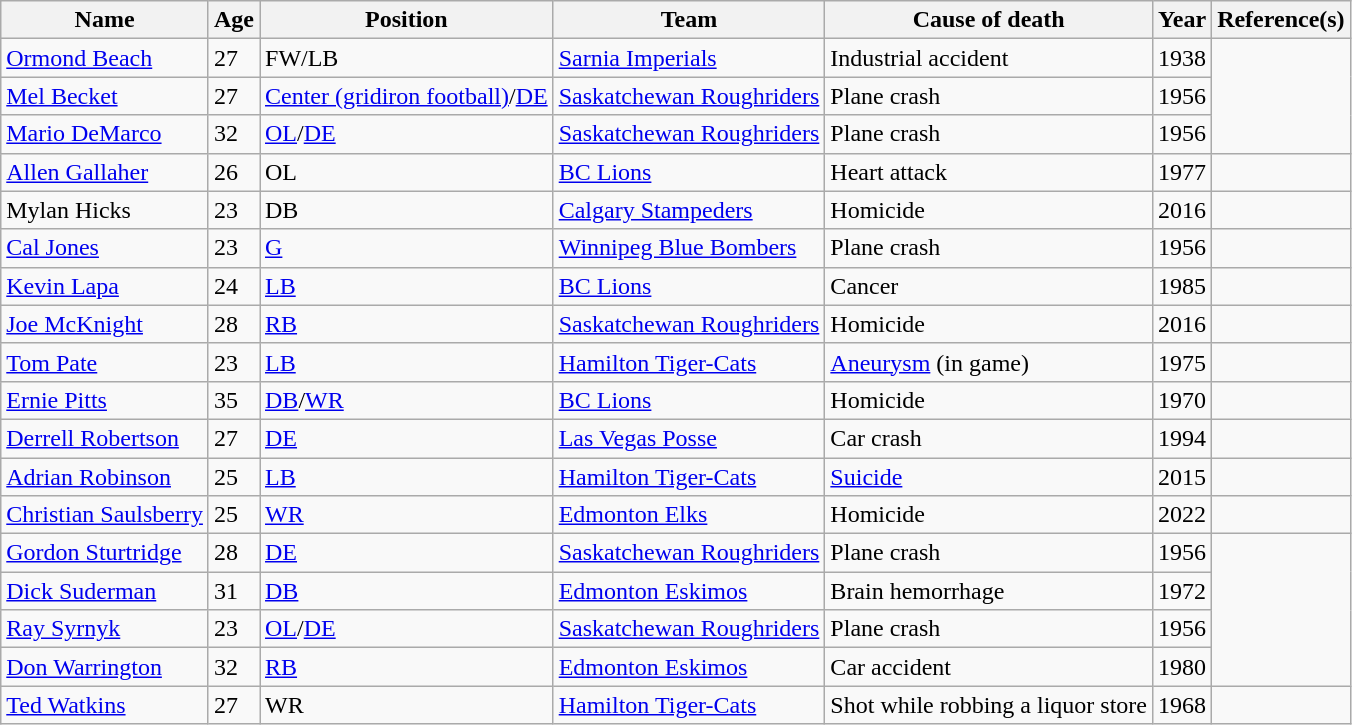<table class="wikitable sortable">
<tr>
<th>Name</th>
<th>Age</th>
<th>Position</th>
<th>Team</th>
<th>Cause of death</th>
<th>Year</th>
<th>Reference(s)</th>
</tr>
<tr>
<td><a href='#'>Ormond Beach</a></td>
<td>27</td>
<td>FW/LB</td>
<td><a href='#'>Sarnia Imperials</a></td>
<td>Industrial accident</td>
<td>1938</td>
</tr>
<tr>
<td><a href='#'>Mel Becket</a></td>
<td>27</td>
<td><a href='#'>Center (gridiron football)</a>/<a href='#'>DE</a></td>
<td><a href='#'>Saskatchewan Roughriders</a></td>
<td>Plane crash</td>
<td>1956</td>
</tr>
<tr>
<td><a href='#'>Mario DeMarco</a></td>
<td>32</td>
<td><a href='#'>OL</a>/<a href='#'>DE</a></td>
<td><a href='#'>Saskatchewan Roughriders</a></td>
<td>Plane crash</td>
<td>1956</td>
</tr>
<tr>
<td><a href='#'>Allen Gallaher</a></td>
<td>26</td>
<td>OL</td>
<td><a href='#'>BC Lions</a></td>
<td>Heart attack</td>
<td>1977</td>
<td></td>
</tr>
<tr>
<td>Mylan Hicks</td>
<td>23</td>
<td>DB</td>
<td><a href='#'>Calgary Stampeders</a></td>
<td>Homicide</td>
<td>2016</td>
<td></td>
</tr>
<tr>
<td><a href='#'>Cal Jones</a></td>
<td>23</td>
<td><a href='#'>G</a></td>
<td><a href='#'>Winnipeg Blue Bombers</a></td>
<td>Plane crash</td>
<td>1956</td>
</tr>
<tr>
<td><a href='#'>Kevin Lapa</a></td>
<td>24</td>
<td><a href='#'>LB</a></td>
<td><a href='#'>BC Lions</a></td>
<td>Cancer</td>
<td>1985</td>
<td></td>
</tr>
<tr>
<td><a href='#'>Joe McKnight</a></td>
<td>28</td>
<td><a href='#'>RB</a></td>
<td><a href='#'>Saskatchewan Roughriders</a></td>
<td>Homicide</td>
<td>2016</td>
<td></td>
</tr>
<tr>
<td><a href='#'>Tom Pate</a></td>
<td>23</td>
<td><a href='#'>LB</a></td>
<td><a href='#'>Hamilton Tiger-Cats</a></td>
<td><a href='#'>Aneurysm</a> (in game)</td>
<td>1975</td>
<td></td>
</tr>
<tr>
<td><a href='#'>Ernie Pitts</a></td>
<td>35</td>
<td><a href='#'>DB</a>/<a href='#'>WR</a></td>
<td><a href='#'>BC Lions</a></td>
<td>Homicide</td>
<td>1970</td>
</tr>
<tr>
<td><a href='#'>Derrell Robertson</a></td>
<td>27</td>
<td><a href='#'>DE</a></td>
<td><a href='#'>Las Vegas Posse</a></td>
<td>Car crash</td>
<td>1994</td>
<td></td>
</tr>
<tr>
<td><a href='#'>Adrian Robinson</a></td>
<td>25</td>
<td><a href='#'>LB</a></td>
<td><a href='#'>Hamilton Tiger-Cats</a></td>
<td><a href='#'>Suicide</a></td>
<td>2015</td>
<td></td>
</tr>
<tr>
<td><a href='#'>Christian Saulsberry</a></td>
<td>25</td>
<td><a href='#'>WR</a></td>
<td><a href='#'>Edmonton Elks</a></td>
<td>Homicide</td>
<td>2022</td>
<td></td>
</tr>
<tr>
<td><a href='#'>Gordon Sturtridge</a></td>
<td>28</td>
<td><a href='#'>DE</a></td>
<td><a href='#'>Saskatchewan Roughriders</a></td>
<td>Plane crash</td>
<td>1956</td>
</tr>
<tr>
<td><a href='#'>Dick Suderman</a></td>
<td>31</td>
<td><a href='#'>DB</a></td>
<td><a href='#'>Edmonton Eskimos</a></td>
<td>Brain hemorrhage</td>
<td>1972</td>
</tr>
<tr>
<td><a href='#'>Ray Syrnyk</a></td>
<td>23</td>
<td><a href='#'>OL</a>/<a href='#'>DE</a></td>
<td><a href='#'>Saskatchewan Roughriders</a></td>
<td>Plane crash</td>
<td>1956</td>
</tr>
<tr>
<td><a href='#'>Don Warrington</a></td>
<td>32</td>
<td><a href='#'>RB</a></td>
<td><a href='#'>Edmonton Eskimos</a></td>
<td>Car accident</td>
<td>1980</td>
</tr>
<tr>
<td><a href='#'>Ted Watkins</a></td>
<td>27</td>
<td>WR</td>
<td><a href='#'>Hamilton Tiger-Cats</a></td>
<td>Shot while robbing a liquor store</td>
<td>1968</td>
<td></td>
</tr>
</table>
